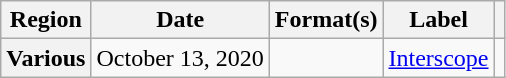<table class="wikitable plainrowheaders">
<tr>
<th scope="col">Region</th>
<th scope="col">Date</th>
<th scope="col">Format(s)</th>
<th scope="col">Label</th>
<th scope="col"></th>
</tr>
<tr>
<th scope="row">Various</th>
<td>October 13, 2020</td>
<td></td>
<td><a href='#'>Interscope</a></td>
<td style="text-align:center;"></td>
</tr>
</table>
